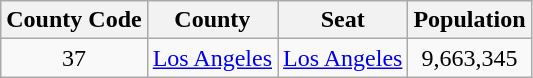<table class="wikitable sortable" style="text-align:center;">
<tr>
<th> County Code</th>
<th>County</th>
<th>Seat</th>
<th>Population</th>
</tr>
<tr>
<td>37</td>
<td><a href='#'>Los Angeles</a></td>
<td><a href='#'>Los Angeles</a></td>
<td>9,663,345</td>
</tr>
</table>
